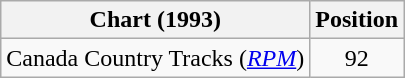<table class="wikitable sortable">
<tr>
<th scope="col">Chart (1993)</th>
<th scope="col">Position</th>
</tr>
<tr>
<td>Canada Country Tracks (<em><a href='#'>RPM</a></em>)</td>
<td align="center">92</td>
</tr>
</table>
